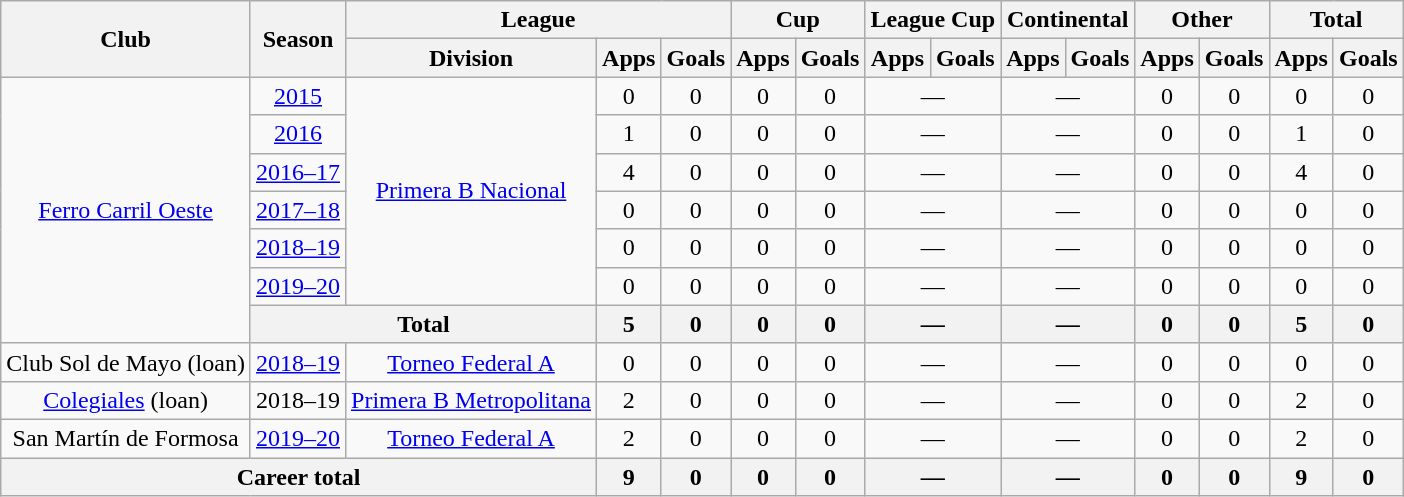<table class="wikitable" style="text-align:center">
<tr>
<th rowspan="2">Club</th>
<th rowspan="2">Season</th>
<th colspan="3">League</th>
<th colspan="2">Cup</th>
<th colspan="2">League Cup</th>
<th colspan="2">Continental</th>
<th colspan="2">Other</th>
<th colspan="2">Total</th>
</tr>
<tr>
<th>Division</th>
<th>Apps</th>
<th>Goals</th>
<th>Apps</th>
<th>Goals</th>
<th>Apps</th>
<th>Goals</th>
<th>Apps</th>
<th>Goals</th>
<th>Apps</th>
<th>Goals</th>
<th>Apps</th>
<th>Goals</th>
</tr>
<tr>
<td rowspan="7"><a href='#'>Ferro Carril Oeste</a></td>
<td><a href='#'>2015</a></td>
<td rowspan="6"><a href='#'>Primera B Nacional</a></td>
<td>0</td>
<td>0</td>
<td>0</td>
<td>0</td>
<td colspan="2">—</td>
<td colspan="2">—</td>
<td>0</td>
<td>0</td>
<td>0</td>
<td>0</td>
</tr>
<tr>
<td><a href='#'>2016</a></td>
<td>1</td>
<td>0</td>
<td>0</td>
<td>0</td>
<td colspan="2">—</td>
<td colspan="2">—</td>
<td>0</td>
<td>0</td>
<td>1</td>
<td>0</td>
</tr>
<tr>
<td><a href='#'>2016–17</a></td>
<td>4</td>
<td>0</td>
<td>0</td>
<td>0</td>
<td colspan="2">—</td>
<td colspan="2">—</td>
<td>0</td>
<td>0</td>
<td>4</td>
<td>0</td>
</tr>
<tr>
<td><a href='#'>2017–18</a></td>
<td>0</td>
<td>0</td>
<td>0</td>
<td>0</td>
<td colspan="2">—</td>
<td colspan="2">—</td>
<td>0</td>
<td>0</td>
<td>0</td>
<td>0</td>
</tr>
<tr>
<td><a href='#'>2018–19</a></td>
<td>0</td>
<td>0</td>
<td>0</td>
<td>0</td>
<td colspan="2">—</td>
<td colspan="2">—</td>
<td>0</td>
<td>0</td>
<td>0</td>
<td>0</td>
</tr>
<tr>
<td><a href='#'>2019–20</a></td>
<td>0</td>
<td>0</td>
<td>0</td>
<td>0</td>
<td colspan="2">—</td>
<td colspan="2">—</td>
<td>0</td>
<td>0</td>
<td>0</td>
<td>0</td>
</tr>
<tr>
<th colspan="2">Total</th>
<th>5</th>
<th>0</th>
<th>0</th>
<th>0</th>
<th colspan="2">—</th>
<th colspan="2">—</th>
<th>0</th>
<th>0</th>
<th>5</th>
<th>0</th>
</tr>
<tr>
<td rowspan="1">Club Sol de Mayo (loan)</td>
<td><a href='#'>2018–19</a></td>
<td rowspan="1"><a href='#'>Torneo Federal A</a></td>
<td>0</td>
<td>0</td>
<td>0</td>
<td>0</td>
<td colspan="2">—</td>
<td colspan="2">—</td>
<td>0</td>
<td>0</td>
<td>0</td>
<td>0</td>
</tr>
<tr>
<td rowspan="1"><a href='#'>Colegiales</a> (loan)</td>
<td>2018–19</td>
<td rowspan="1"><a href='#'>Primera B Metropolitana</a></td>
<td>2</td>
<td>0</td>
<td>0</td>
<td>0</td>
<td colspan="2">—</td>
<td colspan="2">—</td>
<td>0</td>
<td>0</td>
<td>2</td>
<td>0</td>
</tr>
<tr>
<td rowspan="1">San Martín de Formosa</td>
<td><a href='#'>2019–20</a></td>
<td rowspan="1"><a href='#'>Torneo Federal A</a></td>
<td>2</td>
<td>0</td>
<td>0</td>
<td>0</td>
<td colspan="2">—</td>
<td colspan="2">—</td>
<td>0</td>
<td>0</td>
<td>2</td>
<td>0</td>
</tr>
<tr>
<th colspan="3">Career total</th>
<th>9</th>
<th>0</th>
<th>0</th>
<th>0</th>
<th colspan="2">—</th>
<th colspan="2">—</th>
<th>0</th>
<th>0</th>
<th>9</th>
<th>0</th>
</tr>
</table>
